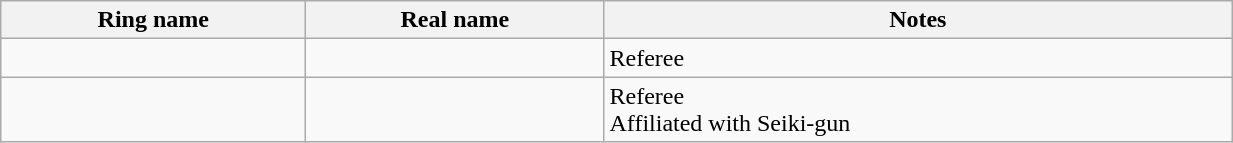<table class="wikitable sortable" align="left center" style="width:65%;">
<tr>
<th width:15%;">Ring name</th>
<th width:15%;">Real name</th>
<th width:25%;">Notes</th>
</tr>
<tr>
<td></td>
<td></td>
<td>Referee</td>
</tr>
<tr>
<td></td>
<td></td>
<td>Referee<br>Affiliated with Seiki-gun</td>
</tr>
</table>
